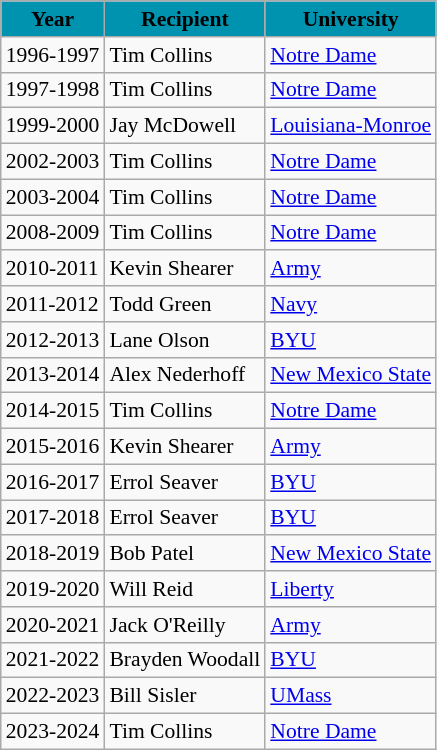<table class="wikitable sortable" style="font-size:90%;">
<tr>
<th style="background:#0093AF;"><span>Year</span></th>
<th style="background:#0093AF;"><span>Recipient</span></th>
<th style="background:#0093AF;"><span>University</span></th>
</tr>
<tr>
<td>1996-1997</td>
<td>Tim Collins</td>
<td><a href='#'>Notre Dame</a></td>
</tr>
<tr>
<td>1997-1998</td>
<td>Tim Collins</td>
<td><a href='#'>Notre Dame</a></td>
</tr>
<tr>
<td>1999-2000</td>
<td>Jay McDowell</td>
<td><a href='#'>Louisiana-Monroe</a></td>
</tr>
<tr>
<td>2002-2003</td>
<td>Tim Collins</td>
<td><a href='#'>Notre Dame</a></td>
</tr>
<tr>
<td>2003-2004</td>
<td>Tim Collins</td>
<td><a href='#'>Notre Dame</a></td>
</tr>
<tr>
<td>2008-2009</td>
<td>Tim Collins</td>
<td><a href='#'>Notre Dame</a></td>
</tr>
<tr>
<td>2010-2011</td>
<td>Kevin Shearer</td>
<td><a href='#'>Army</a></td>
</tr>
<tr>
<td>2011-2012</td>
<td>Todd Green</td>
<td><a href='#'>Navy</a></td>
</tr>
<tr>
<td>2012-2013</td>
<td>Lane Olson</td>
<td><a href='#'>BYU</a></td>
</tr>
<tr>
<td>2013-2014</td>
<td>Alex Nederhoff</td>
<td><a href='#'>New Mexico State</a></td>
</tr>
<tr>
<td>2014-2015</td>
<td>Tim Collins</td>
<td><a href='#'>Notre Dame</a></td>
</tr>
<tr>
<td>2015-2016</td>
<td>Kevin Shearer</td>
<td><a href='#'>Army</a></td>
</tr>
<tr>
<td>2016-2017</td>
<td>Errol Seaver</td>
<td><a href='#'>BYU</a></td>
</tr>
<tr>
<td>2017-2018</td>
<td>Errol Seaver</td>
<td><a href='#'>BYU</a></td>
</tr>
<tr>
<td>2018-2019</td>
<td>Bob Patel</td>
<td><a href='#'>New Mexico State</a></td>
</tr>
<tr>
<td>2019-2020</td>
<td>Will Reid</td>
<td><a href='#'>Liberty</a></td>
</tr>
<tr>
<td>2020-2021</td>
<td>Jack O'Reilly</td>
<td><a href='#'>Army</a></td>
</tr>
<tr>
<td>2021-2022</td>
<td>Brayden Woodall</td>
<td><a href='#'>BYU</a></td>
</tr>
<tr>
<td>2022-2023</td>
<td>Bill Sisler</td>
<td><a href='#'>UMass</a></td>
</tr>
<tr>
<td>2023-2024</td>
<td>Tim Collins</td>
<td><a href='#'>Notre Dame</a></td>
</tr>
</table>
